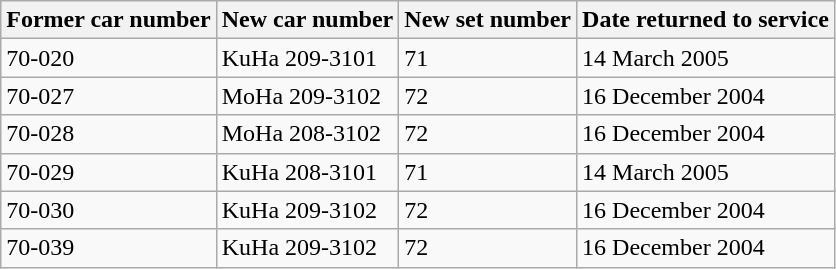<table class="wikitable">
<tr>
<th>Former car number</th>
<th>New car number</th>
<th>New set number</th>
<th>Date returned to service</th>
</tr>
<tr>
<td>70-020</td>
<td>KuHa 209-3101</td>
<td>71</td>
<td>14 March 2005</td>
</tr>
<tr>
<td>70-027</td>
<td>MoHa 209-3102</td>
<td>72</td>
<td>16 December 2004</td>
</tr>
<tr>
<td>70-028</td>
<td>MoHa 208-3102</td>
<td>72</td>
<td>16 December 2004</td>
</tr>
<tr>
<td>70-029</td>
<td>KuHa 208-3101</td>
<td>71</td>
<td>14 March 2005</td>
</tr>
<tr>
<td>70-030</td>
<td>KuHa 209-3102</td>
<td>72</td>
<td>16 December 2004</td>
</tr>
<tr>
<td>70-039</td>
<td>KuHa 209-3102</td>
<td>72</td>
<td>16 December 2004</td>
</tr>
</table>
